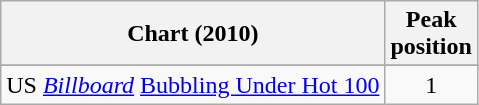<table class="wikitable sortable">
<tr>
<th>Chart (2010)</th>
<th>Peak <br> position</th>
</tr>
<tr>
</tr>
<tr>
</tr>
<tr>
<td>US <em><a href='#'>Billboard</a></em> <a href='#'>Bubbling Under Hot 100</a></td>
<td align="center">1</td>
</tr>
</table>
